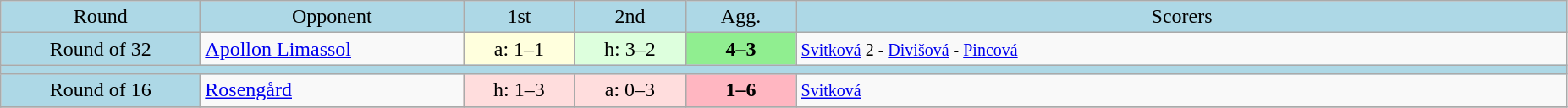<table class="wikitable" style="text-align:center">
<tr bgcolor=lightblue>
<td width=150px>Round</td>
<td width=200px>Opponent</td>
<td width=80px>1st</td>
<td width=80px>2nd</td>
<td width=80px>Agg.</td>
<td width=600px>Scorers</td>
</tr>
<tr>
<td bgcolor=lightblue>Round of 32</td>
<td align=left> <a href='#'>Apollon Limassol</a></td>
<td bgcolor="#ffffdd">a: 1–1</td>
<td bgcolor="#ddffdd">h: 3–2</td>
<td bgcolor=lightgreen><strong>4–3</strong></td>
<td align=left><small><a href='#'>Svitková</a> 2 - <a href='#'>Divišová</a> - <a href='#'>Pincová</a></small></td>
</tr>
<tr bgcolor=lightblue>
<td colspan=6></td>
</tr>
<tr>
<td bgcolor=lightblue>Round of 16</td>
<td align=left> <a href='#'>Rosengård</a></td>
<td bgcolor="#ffdddd">h: 1–3</td>
<td bgcolor="#ffdddd">a: 0–3</td>
<td bgcolor=lightpink><strong>1–6</strong></td>
<td align=left><small><a href='#'>Svitková</a></small></td>
</tr>
<tr>
</tr>
</table>
